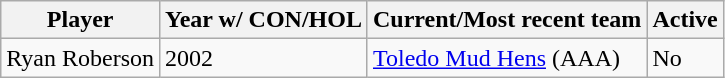<table class="wikitable">
<tr>
<th>Player</th>
<th>Year w/ CON/HOL</th>
<th>Current/Most recent team</th>
<th>Active</th>
</tr>
<tr>
<td>Ryan Roberson</td>
<td>2002</td>
<td><a href='#'>Toledo Mud Hens</a> (AAA)</td>
<td>No</td>
</tr>
</table>
